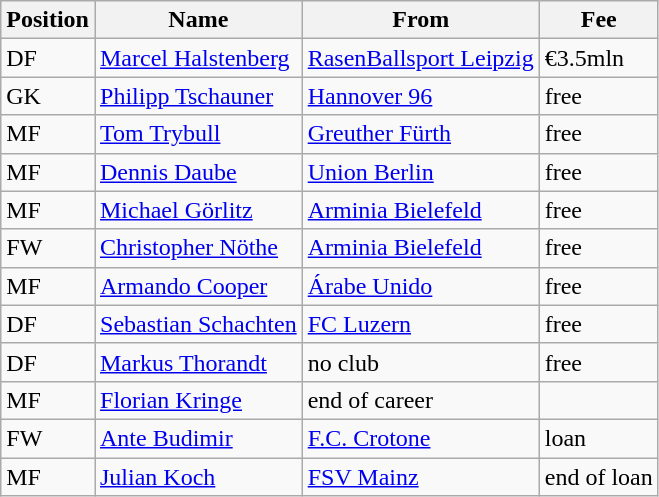<table class="wikitable">
<tr>
<th>Position</th>
<th>Name</th>
<th>From</th>
<th>Fee</th>
</tr>
<tr>
<td>DF</td>
<td> <a href='#'>Marcel Halstenberg</a></td>
<td> <a href='#'>RasenBallsport Leipzig</a></td>
<td>€3.5mln</td>
</tr>
<tr>
<td>GK</td>
<td> <a href='#'>Philipp Tschauner</a></td>
<td> <a href='#'>Hannover 96</a></td>
<td>free</td>
</tr>
<tr>
<td>MF</td>
<td> <a href='#'>Tom Trybull</a></td>
<td> <a href='#'>Greuther Fürth</a></td>
<td>free</td>
</tr>
<tr>
<td>MF</td>
<td> <a href='#'>Dennis Daube</a></td>
<td> <a href='#'>Union Berlin</a></td>
<td>free</td>
</tr>
<tr>
<td>MF</td>
<td> <a href='#'>Michael Görlitz</a></td>
<td> <a href='#'>Arminia Bielefeld</a></td>
<td>free</td>
</tr>
<tr>
<td>FW</td>
<td> <a href='#'>Christopher Nöthe</a></td>
<td> <a href='#'>Arminia Bielefeld</a></td>
<td>free</td>
</tr>
<tr>
<td>MF</td>
<td> <a href='#'>Armando Cooper</a></td>
<td> <a href='#'>Árabe Unido</a></td>
<td>free</td>
</tr>
<tr>
<td>DF</td>
<td> <a href='#'>Sebastian Schachten</a></td>
<td> <a href='#'>FC Luzern</a></td>
<td>free</td>
</tr>
<tr>
<td>DF</td>
<td> <a href='#'>Markus Thorandt</a></td>
<td>no club</td>
<td>free</td>
</tr>
<tr>
<td>MF</td>
<td> <a href='#'>Florian Kringe</a></td>
<td>end of career</td>
<td></td>
</tr>
<tr>
<td>FW</td>
<td> <a href='#'>Ante Budimir</a></td>
<td> <a href='#'>F.C. Crotone</a></td>
<td>loan</td>
</tr>
<tr>
<td>MF</td>
<td> <a href='#'>Julian Koch</a></td>
<td> <a href='#'>FSV Mainz</a></td>
<td>end of loan</td>
</tr>
</table>
